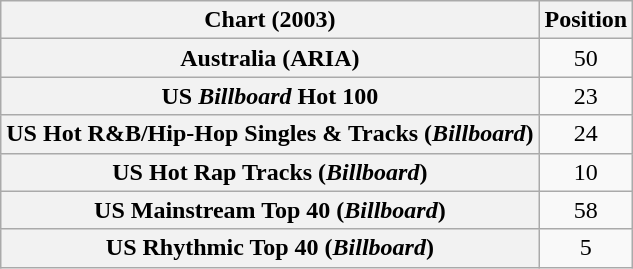<table class="wikitable sortable plainrowheaders" style="text-align:center">
<tr>
<th>Chart (2003)</th>
<th>Position</th>
</tr>
<tr>
<th scope="row">Australia (ARIA)</th>
<td>50</td>
</tr>
<tr>
<th scope="row">US <em>Billboard</em> Hot 100</th>
<td>23</td>
</tr>
<tr>
<th scope="row">US Hot R&B/Hip-Hop Singles & Tracks (<em>Billboard</em>)</th>
<td>24</td>
</tr>
<tr>
<th scope="row">US Hot Rap Tracks (<em>Billboard</em>)</th>
<td>10</td>
</tr>
<tr>
<th scope="row">US Mainstream Top 40 (<em>Billboard</em>)</th>
<td>58</td>
</tr>
<tr>
<th scope="row">US Rhythmic Top 40 (<em>Billboard</em>)</th>
<td>5</td>
</tr>
</table>
